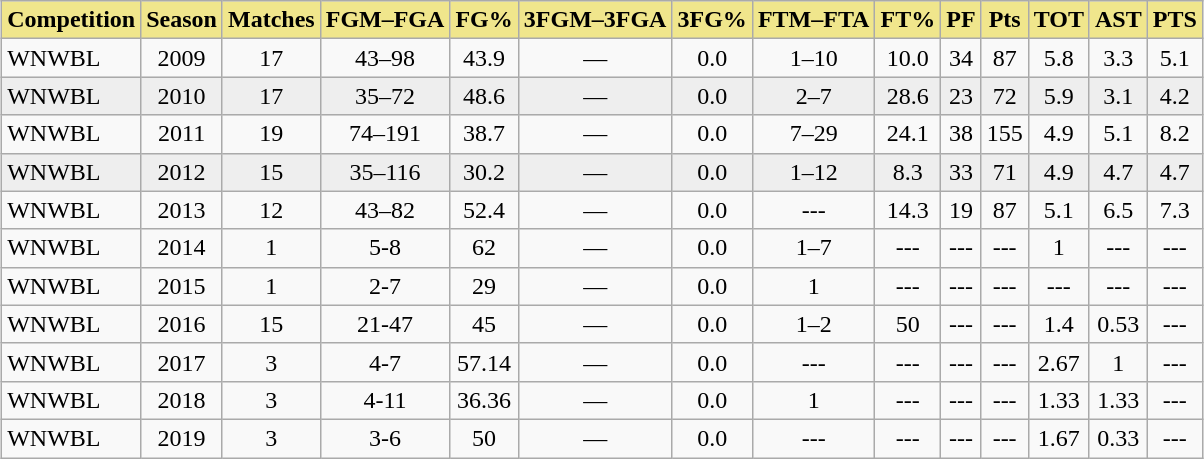<table class="wikitable" style="margin:1em auto;">
<tr style="background: khaki">
<td align=center><strong>Competition</strong></td>
<td align=center><strong>Season</strong></td>
<td align=center><strong>Matches</strong></td>
<td align=center><strong>FGM–FGA</strong></td>
<td align=center><strong>FG%</strong></td>
<td align=center><strong>3FGM–3FGA</strong></td>
<td align=center><strong>3FG%</strong></td>
<td align=center><strong>FTM–FTA</strong></td>
<td align=center><strong>FT%</strong></td>
<td align=center><strong>PF</strong></td>
<td align=center><strong>Pts</strong></td>
<td align=center><strong>TOT</strong></td>
<td align=center><strong>AST</strong></td>
<td align=center><strong>PTS</strong></td>
</tr>
<tr>
<td>WNWBL</td>
<td align=center>2009</td>
<td align=center>17</td>
<td align=center>43–98</td>
<td align=center>43.9</td>
<td align=center>—</td>
<td align=center>0.0</td>
<td align=center>1–10</td>
<td align=center>10.0</td>
<td align=center>34</td>
<td align=center>87</td>
<td align=center>5.8</td>
<td align=center>3.3</td>
<td align=center>5.1</td>
</tr>
<tr style="background: #eeeeee;">
<td>WNWBL</td>
<td align=center>2010</td>
<td align=center>17</td>
<td align=center>35–72</td>
<td align=center>48.6</td>
<td align=center>—</td>
<td align=center>0.0</td>
<td align=center>2–7</td>
<td align=center>28.6</td>
<td align=center>23</td>
<td align=center>72</td>
<td align=center>5.9</td>
<td align=center>3.1</td>
<td align=center>4.2</td>
</tr>
<tr>
<td>WNWBL</td>
<td align=center>2011</td>
<td align=center>19</td>
<td align=center>74–191</td>
<td align=center>38.7</td>
<td align=center>—</td>
<td align=center>0.0</td>
<td align=center>7–29</td>
<td align=center>24.1</td>
<td align=center>38</td>
<td align=center>155</td>
<td align=center>4.9</td>
<td align=center>5.1</td>
<td align=center>8.2</td>
</tr>
<tr style="background: #eeeeee;">
<td>WNWBL</td>
<td align=center>2012</td>
<td align=center>15</td>
<td align=center>35–116</td>
<td align=center>30.2</td>
<td align=center>—</td>
<td align=center>0.0</td>
<td align=center>1–12</td>
<td align=center>8.3</td>
<td align=center>33</td>
<td align=center>71</td>
<td align=center>4.9</td>
<td align=center>4.7</td>
<td align=center>4.7</td>
</tr>
<tr>
<td>WNWBL</td>
<td align=center>2013</td>
<td align=center>12</td>
<td align=center>43–82</td>
<td align=center>52.4</td>
<td align=center>—</td>
<td align=center>0.0</td>
<td align=center>---</td>
<td align=center>14.3</td>
<td align=center>19</td>
<td align=center>87</td>
<td align=center>5.1</td>
<td align=center>6.5</td>
<td align=center>7.3</td>
</tr>
<tr>
<td>WNWBL</td>
<td align=center>2014</td>
<td align=center>1</td>
<td align=center>5-8</td>
<td align=center>62</td>
<td align=center>—</td>
<td align=center>0.0</td>
<td align=center>1–7</td>
<td align=center>---</td>
<td align=center>---</td>
<td align=center>---</td>
<td align=center>1</td>
<td align=center>---</td>
<td align=center>---</td>
</tr>
<tr>
<td>WNWBL</td>
<td align=center>2015</td>
<td align=center>1</td>
<td align=center>2-7</td>
<td align=center>29</td>
<td align=center>—</td>
<td align=center>0.0</td>
<td align=center>1</td>
<td align=center>---</td>
<td align=center>---</td>
<td align=center>---</td>
<td align=center>---</td>
<td align=center>---</td>
<td align=center>---</td>
</tr>
<tr>
<td>WNWBL</td>
<td align=center>2016</td>
<td align=center>15</td>
<td align=center>21-47</td>
<td align=center>45</td>
<td align=center>—</td>
<td align=center>0.0</td>
<td align=center>1–2</td>
<td align=center>50</td>
<td align=center>---</td>
<td align=center>---</td>
<td align=center>1.4</td>
<td align=center>0.53</td>
<td align=center>---</td>
</tr>
<tr>
<td>WNWBL</td>
<td align=center>2017</td>
<td align=center>3</td>
<td align=center>4-7</td>
<td align=center>57.14</td>
<td align=center>—</td>
<td align=center>0.0</td>
<td align=center>---</td>
<td align=center>---</td>
<td align=center>---</td>
<td align=center>---</td>
<td align=center>2.67</td>
<td align=center>1</td>
<td align=center>---</td>
</tr>
<tr>
<td>WNWBL</td>
<td align=center>2018</td>
<td align=center>3</td>
<td align=center>4-11</td>
<td align=center>36.36</td>
<td align=center>—</td>
<td align=center>0.0</td>
<td align=center>1</td>
<td align=center>---</td>
<td align=center>---</td>
<td align=center>---</td>
<td align=center>1.33</td>
<td align=center>1.33</td>
<td align=center>---</td>
</tr>
<tr>
<td>WNWBL</td>
<td align=center>2019</td>
<td align=center>3</td>
<td align=center>3-6</td>
<td align=center>50</td>
<td align=center>—</td>
<td align=center>0.0</td>
<td align=center>---</td>
<td align=center>---</td>
<td align=center>---</td>
<td align=center>---</td>
<td align=center>1.67</td>
<td align=center>0.33</td>
<td align=center>---</td>
</tr>
</table>
